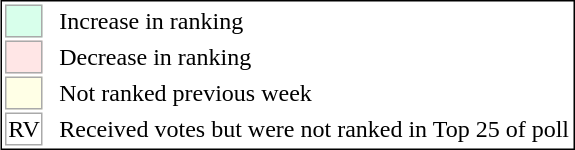<table style="border:1px solid black;" align=right>
<tr>
<td style="background:#D8FFEB; width:20px; border:1px solid #aaaaaa;"> </td>
<td rowspan=5> </td>
<td>Increase in ranking</td>
</tr>
<tr>
<td style="background:#FFE6E6; width:20px; border:1px solid #aaaaaa;"> </td>
<td>Decrease in ranking</td>
</tr>
<tr>
<td style="background:#FFFFE6; width:20px; border:1px solid #aaaaaa;"> </td>
<td>Not ranked previous week</td>
</tr>
<tr>
<td align=center style="width:20px; border:1px solid #aaaaaa; background:white;">RV</td>
<td>Received votes but were not ranked in Top 25 of poll</td>
</tr>
</table>
